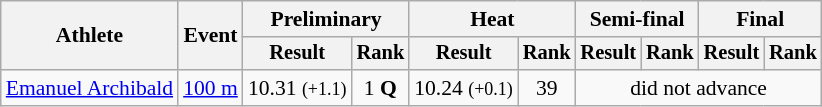<table class=wikitable style=font-size:90%>
<tr>
<th rowspan=2>Athlete</th>
<th rowspan=2>Event</th>
<th colspan=2>Preliminary</th>
<th colspan=2>Heat</th>
<th colspan=2>Semi-final</th>
<th colspan=2>Final</th>
</tr>
<tr style=font-size:95%>
<th>Result</th>
<th>Rank</th>
<th>Result</th>
<th>Rank</th>
<th>Result</th>
<th>Rank</th>
<th>Result</th>
<th>Rank</th>
</tr>
<tr align=center>
<td align=left><a href='#'>Emanuel Archibald</a></td>
<td align=left><a href='#'>100 m</a></td>
<td>10.31 <small>(+1.1)</small></td>
<td>1 <strong>Q</strong></td>
<td>10.24 <small>(+0.1)</small></td>
<td>39</td>
<td colspan=4>did not advance</td>
</tr>
</table>
